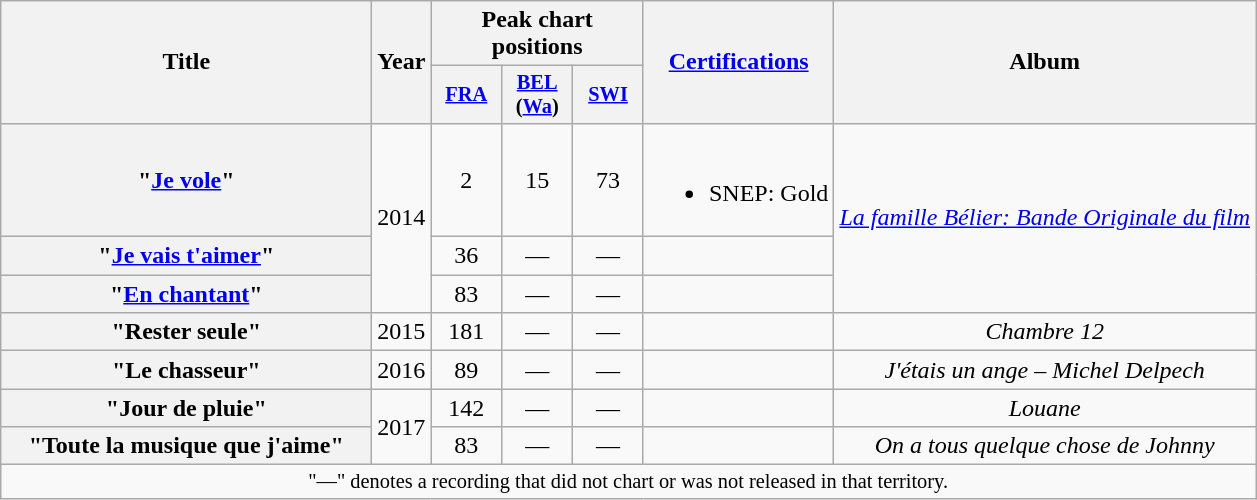<table class="wikitable plainrowheaders" style="text-align:center;" border="1">
<tr>
<th scope="col" rowspan="2" style="width:15em;">Title</th>
<th scope="col" rowspan="2" style="width:1em;">Year</th>
<th scope="col" colspan="3">Peak chart positions</th>
<th scope="col" rowspan="2"><a href='#'>Certifications</a></th>
<th scope="col" rowspan="2">Album</th>
</tr>
<tr>
<th scope="col" style="width:3em;font-size:85%;"><a href='#'>FRA</a><br></th>
<th scope="col" style="width:3em;font-size:85%;"><a href='#'>BEL</a><br>(<a href='#'>Wa</a>)<br></th>
<th scope="col" style="width:3em;font-size:85%;"><a href='#'>SWI</a><br></th>
</tr>
<tr>
<th scope="row">"<a href='#'>Je vole</a>"</th>
<td rowspan="3">2014</td>
<td>2</td>
<td>15</td>
<td>73</td>
<td><br><ul><li>SNEP: Gold</li></ul></td>
<td rowspan="3"><em><a href='#'>La famille Bélier: Bande Originale du film</a></em></td>
</tr>
<tr>
<th scope="row">"<a href='#'>Je vais t'aimer</a>"</th>
<td>36</td>
<td>—</td>
<td>—</td>
<td></td>
</tr>
<tr>
<th scope="row">"<a href='#'>En chantant</a>"</th>
<td>83</td>
<td>—</td>
<td>—</td>
<td></td>
</tr>
<tr>
<th scope="row">"Rester seule"</th>
<td>2015</td>
<td>181</td>
<td>—</td>
<td>—</td>
<td></td>
<td><em>Chambre 12</em></td>
</tr>
<tr>
<th scope="row">"Le chasseur"</th>
<td>2016</td>
<td>89</td>
<td>—</td>
<td>—</td>
<td></td>
<td><em>J'étais un ange – Michel Delpech</em></td>
</tr>
<tr>
<th scope="row">"Jour de pluie"</th>
<td rowspan="2">2017</td>
<td>142<br></td>
<td>—</td>
<td>—</td>
<td></td>
<td><em>Louane</em></td>
</tr>
<tr>
<th scope="row">"Toute la musique que j'aime"</th>
<td>83<br></td>
<td>—</td>
<td>—</td>
<td></td>
<td><em>On a tous quelque chose de Johnny</em></td>
</tr>
<tr>
<td colspan="10" style="font-size:85%">"—" denotes a recording that did not chart or was not released in that territory.</td>
</tr>
</table>
